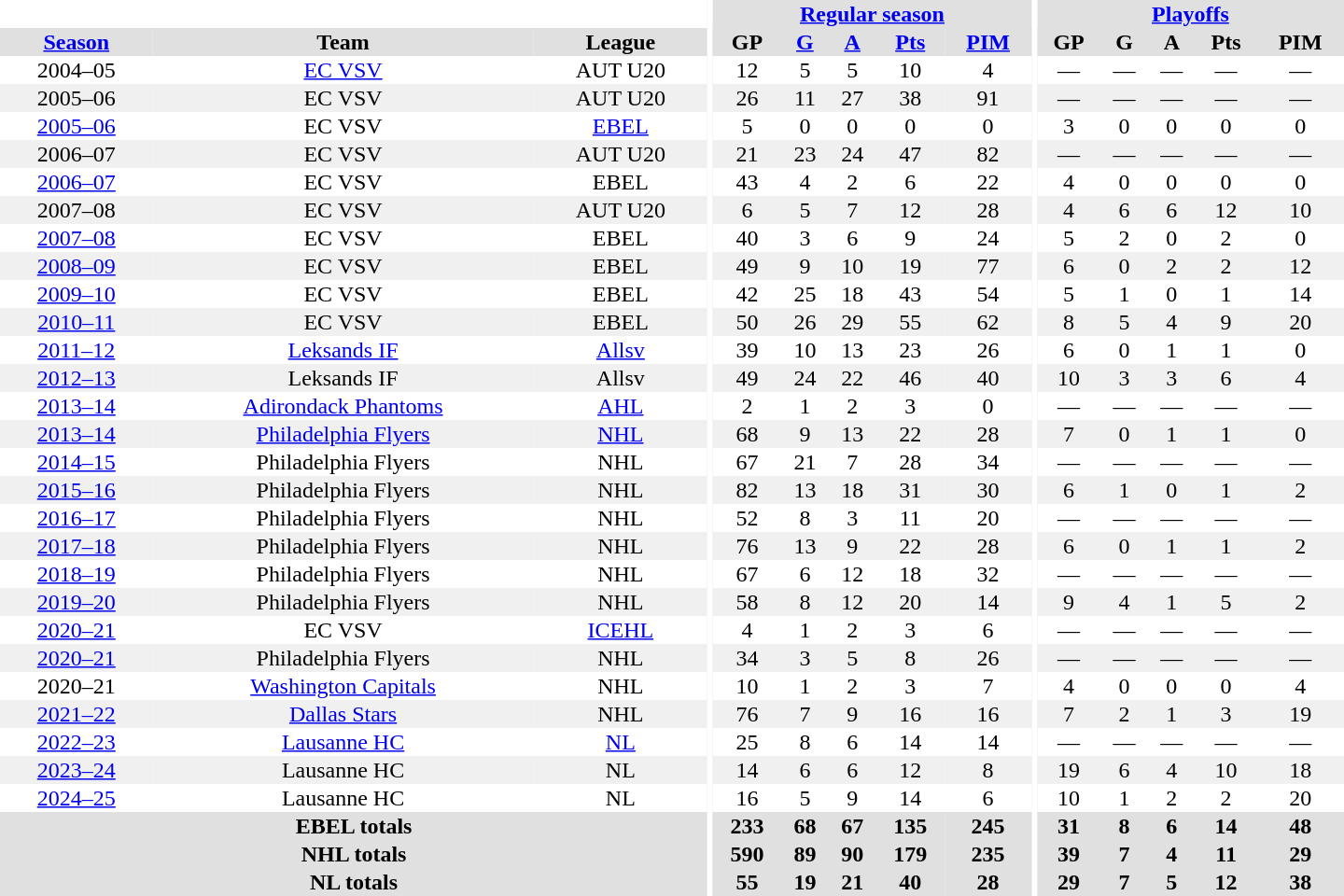<table border="0" cellpadding="1" cellspacing="0" style="text-align:center; width:60em">
<tr bgcolor="#e0e0e0">
<th colspan="3" bgcolor="#ffffff"></th>
<th rowspan="99" bgcolor="#ffffff"></th>
<th colspan="5"><a href='#'>Regular season</a></th>
<th rowspan="99" bgcolor="#ffffff"></th>
<th colspan="5"><a href='#'>Playoffs</a></th>
</tr>
<tr bgcolor="#e0e0e0">
<th><a href='#'>Season</a></th>
<th>Team</th>
<th>League</th>
<th>GP</th>
<th><a href='#'>G</a></th>
<th><a href='#'>A</a></th>
<th><a href='#'>Pts</a></th>
<th><a href='#'>PIM</a></th>
<th>GP</th>
<th>G</th>
<th>A</th>
<th>Pts</th>
<th>PIM</th>
</tr>
<tr>
<td>2004–05</td>
<td><a href='#'>EC VSV</a></td>
<td>AUT U20</td>
<td>12</td>
<td>5</td>
<td>5</td>
<td>10</td>
<td>4</td>
<td>—</td>
<td>—</td>
<td>—</td>
<td>—</td>
<td>—</td>
</tr>
<tr bgcolor="#f0f0f0">
<td>2005–06</td>
<td>EC VSV</td>
<td>AUT U20</td>
<td>26</td>
<td>11</td>
<td>27</td>
<td>38</td>
<td>91</td>
<td>—</td>
<td>—</td>
<td>—</td>
<td>—</td>
<td>—</td>
</tr>
<tr>
<td><a href='#'>2005–06</a></td>
<td>EC VSV</td>
<td><a href='#'>EBEL</a></td>
<td>5</td>
<td>0</td>
<td>0</td>
<td>0</td>
<td>0</td>
<td>3</td>
<td>0</td>
<td>0</td>
<td>0</td>
<td>0</td>
</tr>
<tr bgcolor="#f0f0f0">
<td>2006–07</td>
<td>EC VSV</td>
<td>AUT U20</td>
<td>21</td>
<td>23</td>
<td>24</td>
<td>47</td>
<td>82</td>
<td>—</td>
<td>—</td>
<td>—</td>
<td>—</td>
<td>—</td>
</tr>
<tr>
<td><a href='#'>2006–07</a></td>
<td>EC VSV</td>
<td>EBEL</td>
<td>43</td>
<td>4</td>
<td>2</td>
<td>6</td>
<td>22</td>
<td>4</td>
<td>0</td>
<td>0</td>
<td>0</td>
<td>0</td>
</tr>
<tr bgcolor="#f0f0f0">
<td>2007–08</td>
<td>EC VSV</td>
<td>AUT U20</td>
<td>6</td>
<td>5</td>
<td>7</td>
<td>12</td>
<td>28</td>
<td>4</td>
<td>6</td>
<td>6</td>
<td>12</td>
<td>10</td>
</tr>
<tr>
<td><a href='#'>2007–08</a></td>
<td>EC VSV</td>
<td>EBEL</td>
<td>40</td>
<td>3</td>
<td>6</td>
<td>9</td>
<td>24</td>
<td>5</td>
<td>2</td>
<td>0</td>
<td>2</td>
<td>0</td>
</tr>
<tr bgcolor="#f0f0f0">
<td><a href='#'>2008–09</a></td>
<td>EC VSV</td>
<td>EBEL</td>
<td>49</td>
<td>9</td>
<td>10</td>
<td>19</td>
<td>77</td>
<td>6</td>
<td>0</td>
<td>2</td>
<td>2</td>
<td>12</td>
</tr>
<tr>
<td><a href='#'>2009–10</a></td>
<td>EC VSV</td>
<td>EBEL</td>
<td>42</td>
<td>25</td>
<td>18</td>
<td>43</td>
<td>54</td>
<td>5</td>
<td>1</td>
<td>0</td>
<td>1</td>
<td>14</td>
</tr>
<tr bgcolor="#f0f0f0">
<td><a href='#'>2010–11</a></td>
<td>EC VSV</td>
<td>EBEL</td>
<td>50</td>
<td>26</td>
<td>29</td>
<td>55</td>
<td>62</td>
<td>8</td>
<td>5</td>
<td>4</td>
<td>9</td>
<td>20</td>
</tr>
<tr>
<td><a href='#'>2011–12</a></td>
<td><a href='#'>Leksands IF</a></td>
<td><a href='#'>Allsv</a></td>
<td>39</td>
<td>10</td>
<td>13</td>
<td>23</td>
<td>26</td>
<td>6</td>
<td>0</td>
<td>1</td>
<td>1</td>
<td>0</td>
</tr>
<tr bgcolor="#f0f0f0">
<td><a href='#'>2012–13</a></td>
<td>Leksands IF</td>
<td>Allsv</td>
<td>49</td>
<td>24</td>
<td>22</td>
<td>46</td>
<td>40</td>
<td>10</td>
<td>3</td>
<td>3</td>
<td>6</td>
<td>4</td>
</tr>
<tr>
<td><a href='#'>2013–14</a></td>
<td><a href='#'>Adirondack Phantoms</a></td>
<td><a href='#'>AHL</a></td>
<td>2</td>
<td>1</td>
<td>2</td>
<td>3</td>
<td>0</td>
<td>—</td>
<td>—</td>
<td>—</td>
<td>—</td>
<td>—</td>
</tr>
<tr bgcolor="#f0f0f0">
<td><a href='#'>2013–14</a></td>
<td><a href='#'>Philadelphia Flyers</a></td>
<td><a href='#'>NHL</a></td>
<td>68</td>
<td>9</td>
<td>13</td>
<td>22</td>
<td>28</td>
<td>7</td>
<td>0</td>
<td>1</td>
<td>1</td>
<td>0</td>
</tr>
<tr>
<td><a href='#'>2014–15</a></td>
<td>Philadelphia Flyers</td>
<td>NHL</td>
<td>67</td>
<td>21</td>
<td>7</td>
<td>28</td>
<td>34</td>
<td>—</td>
<td>—</td>
<td>—</td>
<td>—</td>
<td>—</td>
</tr>
<tr bgcolor="#f0f0f0">
<td><a href='#'>2015–16</a></td>
<td>Philadelphia Flyers</td>
<td>NHL</td>
<td>82</td>
<td>13</td>
<td>18</td>
<td>31</td>
<td>30</td>
<td>6</td>
<td>1</td>
<td>0</td>
<td>1</td>
<td>2</td>
</tr>
<tr>
<td><a href='#'>2016–17</a></td>
<td>Philadelphia Flyers</td>
<td>NHL</td>
<td>52</td>
<td>8</td>
<td>3</td>
<td>11</td>
<td>20</td>
<td>—</td>
<td>—</td>
<td>—</td>
<td>—</td>
<td>—</td>
</tr>
<tr bgcolor="#f0f0f0">
<td><a href='#'>2017–18</a></td>
<td>Philadelphia Flyers</td>
<td>NHL</td>
<td>76</td>
<td>13</td>
<td>9</td>
<td>22</td>
<td>28</td>
<td>6</td>
<td>0</td>
<td>1</td>
<td>1</td>
<td>2</td>
</tr>
<tr>
<td><a href='#'>2018–19</a></td>
<td>Philadelphia Flyers</td>
<td>NHL</td>
<td>67</td>
<td>6</td>
<td>12</td>
<td>18</td>
<td>32</td>
<td>—</td>
<td>—</td>
<td>—</td>
<td>—</td>
<td>—</td>
</tr>
<tr bgcolor="#f0f0f0">
<td><a href='#'>2019–20</a></td>
<td>Philadelphia Flyers</td>
<td>NHL</td>
<td>58</td>
<td>8</td>
<td>12</td>
<td>20</td>
<td>14</td>
<td>9</td>
<td>4</td>
<td>1</td>
<td>5</td>
<td>2</td>
</tr>
<tr>
<td><a href='#'>2020–21</a></td>
<td>EC VSV</td>
<td><a href='#'>ICEHL</a></td>
<td>4</td>
<td>1</td>
<td>2</td>
<td>3</td>
<td>6</td>
<td>—</td>
<td>—</td>
<td>—</td>
<td>—</td>
<td>—</td>
</tr>
<tr bgcolor="#f0f0f0">
<td><a href='#'>2020–21</a></td>
<td>Philadelphia Flyers</td>
<td>NHL</td>
<td>34</td>
<td>3</td>
<td>5</td>
<td>8</td>
<td>26</td>
<td>—</td>
<td>—</td>
<td>—</td>
<td>—</td>
<td>—</td>
</tr>
<tr>
<td>2020–21</td>
<td><a href='#'>Washington Capitals</a></td>
<td>NHL</td>
<td>10</td>
<td>1</td>
<td>2</td>
<td>3</td>
<td>7</td>
<td>4</td>
<td>0</td>
<td>0</td>
<td>0</td>
<td>4</td>
</tr>
<tr bgcolor="#f0f0f0">
<td><a href='#'>2021–22</a></td>
<td><a href='#'>Dallas Stars</a></td>
<td>NHL</td>
<td>76</td>
<td>7</td>
<td>9</td>
<td>16</td>
<td>16</td>
<td>7</td>
<td>2</td>
<td>1</td>
<td>3</td>
<td>19</td>
</tr>
<tr>
<td><a href='#'>2022–23</a></td>
<td><a href='#'>Lausanne HC</a></td>
<td><a href='#'>NL</a></td>
<td>25</td>
<td>8</td>
<td>6</td>
<td>14</td>
<td>14</td>
<td>—</td>
<td>—</td>
<td>—</td>
<td>—</td>
<td>—</td>
</tr>
<tr bgcolor="#f0f0f0">
<td><a href='#'>2023–24</a></td>
<td>Lausanne HC</td>
<td>NL</td>
<td>14</td>
<td>6</td>
<td>6</td>
<td>12</td>
<td>8</td>
<td>19</td>
<td>6</td>
<td>4</td>
<td>10</td>
<td>18</td>
</tr>
<tr>
<td><a href='#'>2024–25</a></td>
<td>Lausanne HC</td>
<td>NL</td>
<td>16</td>
<td>5</td>
<td>9</td>
<td>14</td>
<td>6</td>
<td>10</td>
<td>1</td>
<td>2</td>
<td>2</td>
<td>20<br></td>
</tr>
<tr bgcolor="#e0e0e0">
<th colspan="3">EBEL totals</th>
<th>233</th>
<th>68</th>
<th>67</th>
<th>135</th>
<th>245</th>
<th>31</th>
<th>8</th>
<th>6</th>
<th>14</th>
<th>48</th>
</tr>
<tr bgcolor="#e0e0e0">
<th colspan="3">NHL totals</th>
<th>590</th>
<th>89</th>
<th>90</th>
<th>179</th>
<th>235</th>
<th>39</th>
<th>7</th>
<th>4</th>
<th>11</th>
<th>29</th>
</tr>
<tr bgcolor="#e0e0e0">
<th colspan="3">NL totals</th>
<th>55</th>
<th>19</th>
<th>21</th>
<th>40</th>
<th>28</th>
<th>29</th>
<th>7</th>
<th>5</th>
<th>12</th>
<th>38</th>
</tr>
</table>
